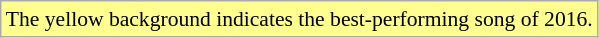<table class="wikitable" style="font-size:90%;">
<tr>
<td style="background-color:#FFFF90">The yellow background indicates the best-performing song of 2016.</td>
</tr>
</table>
